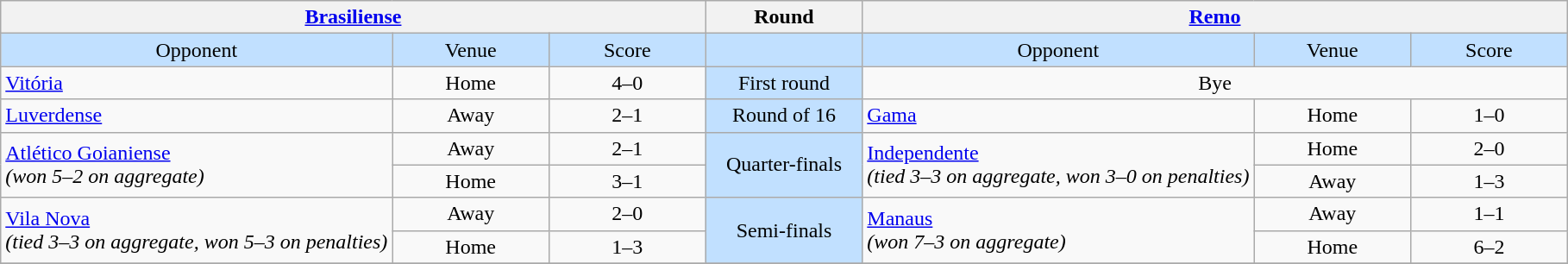<table class="wikitable" style="text-align: center;">
<tr>
<th colspan=3> <a href='#'>Brasiliense</a></th>
<th>Round</th>
<th colspan=3> <a href='#'>Remo</a></th>
</tr>
<tr bgcolor=#c1e0ff>
<td width=25%>Opponent</td>
<td width=10%>Venue</td>
<td width=10%>Score</td>
<td width=10%></td>
<td width=25%>Opponent</td>
<td width=10%>Venue</td>
<td width=10%>Score</td>
</tr>
<tr>
<td rowspan=1 align=left> <a href='#'>Vitória</a></td>
<td>Home</td>
<td>4–0</td>
<td rowspan=1 bgcolor=#c1e0ff>First round</td>
<td colspan="3" rowspan="1">Bye</td>
</tr>
<tr>
<td rowspan=1 align=left> <a href='#'>Luverdense</a></td>
<td>Away</td>
<td>2–1</td>
<td rowspan=1 bgcolor=#c1e0ff>Round of 16</td>
<td rowspan=1 align=left> <a href='#'>Gama</a></td>
<td>Home</td>
<td>1–0</td>
</tr>
<tr>
<td rowspan=2 align=left> <a href='#'>Atlético Goianiense</a><br><em>(won 5–2 on aggregate)</em></td>
<td>Away</td>
<td>2–1</td>
<td rowspan=2 bgcolor=#c1e0ff>Quarter-finals</td>
<td rowspan=2 align=left> <a href='#'>Independente</a><br><em>(tied 3–3 on aggregate, won 3–0 on penalties)</em></td>
<td>Home</td>
<td>2–0</td>
</tr>
<tr>
<td>Home</td>
<td>3–1</td>
<td>Away</td>
<td>1–3</td>
</tr>
<tr>
<td rowspan=2 align=left> <a href='#'>Vila Nova</a><br><em>(tied 3–3 on aggregate, won 5–3 on penalties)</em></td>
<td>Away</td>
<td>2–0</td>
<td rowspan=2 bgcolor=#c1e0ff>Semi-finals</td>
<td rowspan=2 align=left> <a href='#'>Manaus</a><br><em>(won 7–3 on aggregate)</em></td>
<td>Away</td>
<td>1–1</td>
</tr>
<tr>
<td>Home</td>
<td>1–3</td>
<td>Home</td>
<td>6–2</td>
</tr>
<tr>
</tr>
</table>
